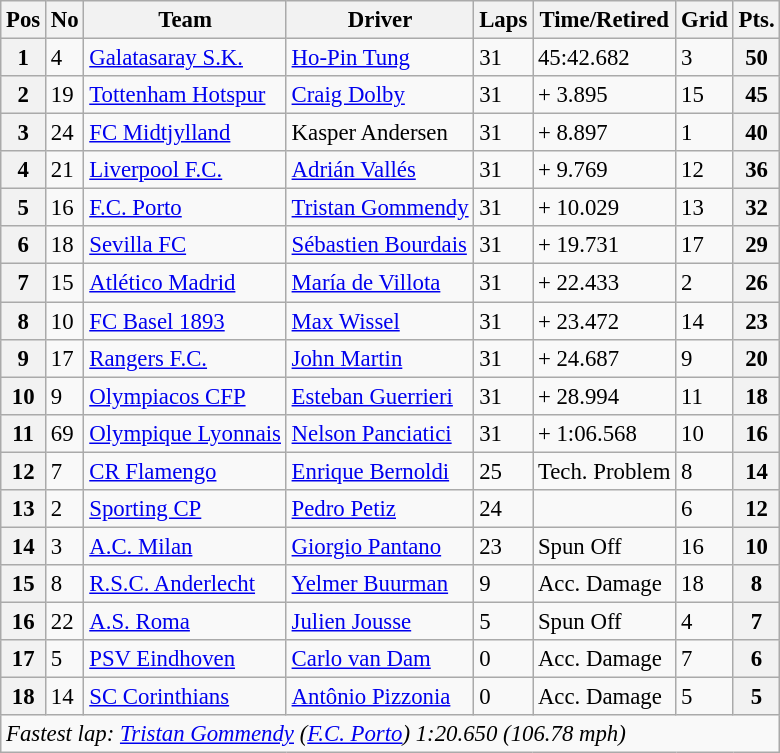<table class="wikitable" style="font-size: 95%">
<tr>
<th>Pos</th>
<th>No</th>
<th>Team</th>
<th>Driver</th>
<th>Laps</th>
<th>Time/Retired</th>
<th>Grid</th>
<th>Pts.</th>
</tr>
<tr>
<th>1</th>
<td>4</td>
<td> <a href='#'>Galatasaray S.K.</a></td>
<td> <a href='#'>Ho-Pin Tung</a></td>
<td>31</td>
<td>45:42.682</td>
<td>3</td>
<th>50</th>
</tr>
<tr>
<th>2</th>
<td>19</td>
<td> <a href='#'>Tottenham Hotspur</a></td>
<td> <a href='#'>Craig Dolby</a></td>
<td>31</td>
<td>+ 3.895</td>
<td>15</td>
<th>45</th>
</tr>
<tr>
<th>3</th>
<td>24</td>
<td> <a href='#'>FC Midtjylland</a></td>
<td> Kasper Andersen</td>
<td>31</td>
<td>+ 8.897</td>
<td>1</td>
<th>40</th>
</tr>
<tr>
<th>4</th>
<td>21</td>
<td> <a href='#'>Liverpool F.C.</a></td>
<td> <a href='#'>Adrián Vallés</a></td>
<td>31</td>
<td>+ 9.769</td>
<td>12</td>
<th>36</th>
</tr>
<tr>
<th>5</th>
<td>16</td>
<td> <a href='#'>F.C. Porto</a></td>
<td> <a href='#'>Tristan Gommendy</a></td>
<td>31</td>
<td>+ 10.029</td>
<td>13</td>
<th>32</th>
</tr>
<tr>
<th>6</th>
<td>18</td>
<td> <a href='#'>Sevilla FC</a></td>
<td> <a href='#'>Sébastien Bourdais</a></td>
<td>31</td>
<td>+ 19.731</td>
<td>17</td>
<th>29</th>
</tr>
<tr>
<th>7</th>
<td>15</td>
<td> <a href='#'>Atlético Madrid</a></td>
<td> <a href='#'>María de Villota</a></td>
<td>31</td>
<td>+ 22.433</td>
<td>2</td>
<th>26</th>
</tr>
<tr>
<th>8</th>
<td>10</td>
<td> <a href='#'>FC Basel 1893</a></td>
<td> <a href='#'>Max Wissel</a></td>
<td>31</td>
<td>+ 23.472</td>
<td>14</td>
<th>23</th>
</tr>
<tr>
<th>9</th>
<td>17</td>
<td> <a href='#'>Rangers F.C.</a></td>
<td> <a href='#'>John Martin</a></td>
<td>31</td>
<td>+ 24.687</td>
<td>9</td>
<th>20</th>
</tr>
<tr>
<th>10</th>
<td>9</td>
<td> <a href='#'>Olympiacos CFP</a></td>
<td> <a href='#'>Esteban Guerrieri</a></td>
<td>31</td>
<td>+ 28.994</td>
<td>11</td>
<th>18</th>
</tr>
<tr>
<th>11</th>
<td>69</td>
<td> <a href='#'>Olympique Lyonnais</a></td>
<td> <a href='#'>Nelson Panciatici</a></td>
<td>31</td>
<td>+ 1:06.568</td>
<td>10</td>
<th>16</th>
</tr>
<tr>
<th>12</th>
<td>7</td>
<td> <a href='#'>CR Flamengo</a></td>
<td> <a href='#'>Enrique Bernoldi</a></td>
<td>25</td>
<td>Tech. Problem</td>
<td>8</td>
<th>14</th>
</tr>
<tr>
<th>13</th>
<td>2</td>
<td> <a href='#'>Sporting CP</a></td>
<td> <a href='#'>Pedro Petiz</a></td>
<td>24</td>
<td></td>
<td>6</td>
<th>12</th>
</tr>
<tr>
<th>14</th>
<td>3</td>
<td> <a href='#'>A.C. Milan</a></td>
<td> <a href='#'>Giorgio Pantano</a></td>
<td>23</td>
<td>Spun Off</td>
<td>16</td>
<th>10</th>
</tr>
<tr>
<th>15</th>
<td>8</td>
<td> <a href='#'>R.S.C. Anderlecht</a></td>
<td> <a href='#'>Yelmer Buurman</a></td>
<td>9</td>
<td>Acc. Damage</td>
<td>18</td>
<th>8</th>
</tr>
<tr>
<th>16</th>
<td>22</td>
<td> <a href='#'>A.S. Roma</a></td>
<td> <a href='#'>Julien Jousse</a></td>
<td>5</td>
<td>Spun Off</td>
<td>4</td>
<th>7</th>
</tr>
<tr>
<th>17</th>
<td>5</td>
<td> <a href='#'>PSV Eindhoven</a></td>
<td> <a href='#'>Carlo van Dam</a></td>
<td>0</td>
<td>Acc. Damage</td>
<td>7</td>
<th>6</th>
</tr>
<tr>
<th>18</th>
<td>14</td>
<td> <a href='#'>SC Corinthians</a></td>
<td> <a href='#'>Antônio Pizzonia</a></td>
<td>0</td>
<td>Acc. Damage</td>
<td>5</td>
<th>5</th>
</tr>
<tr>
<td colspan=8><em>Fastest lap: <a href='#'>Tristan Gommendy</a> (<a href='#'>F.C. Porto</a>) 1:20.650 (106.78 mph)</em></td>
</tr>
</table>
